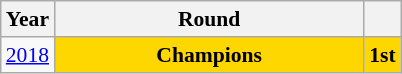<table class="wikitable" style="text-align: center; font-size:90%">
<tr>
<th>Year</th>
<th style="width:200px">Round</th>
<th></th>
</tr>
<tr>
<td><a href='#'>2018</a></td>
<td bgcolor=Gold><strong>Champions</strong></td>
<td bgcolor=Gold><strong>1st</strong></td>
</tr>
</table>
